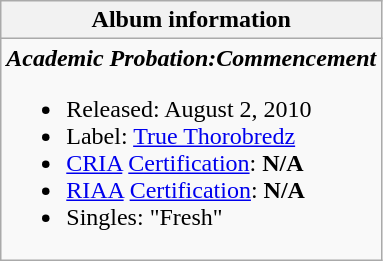<table class="wikitable">
<tr>
<th align="left">Album information</th>
</tr>
<tr>
<td align="left"><strong><em>Academic Probation:Commencement</em></strong><br><ul><li>Released: August 2, 2010</li><li>Label: <a href='#'>True Thorobredz</a></li><li><a href='#'>CRIA</a> <a href='#'>Certification</a>: <strong>N/A</strong></li><li><a href='#'>RIAA</a> <a href='#'>Certification</a>: <strong>N/A</strong></li><li>Singles: "Fresh"</li></ul></td>
</tr>
</table>
